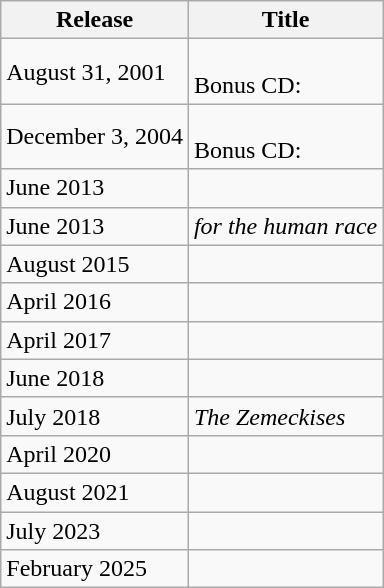<table class="wikitable">
<tr>
<th>Release</th>
<th>Title</th>
</tr>
<tr>
<td>August 31, 2001</td>
<td><br>Bonus CD: </td>
</tr>
<tr>
<td>December 3, 2004</td>
<td><br>Bonus CD: </td>
</tr>
<tr>
<td>June 2013</td>
<td></td>
</tr>
<tr>
<td>June 2013</td>
<td><em>for the human race</em></td>
</tr>
<tr>
<td>August 2015</td>
<td></td>
</tr>
<tr>
<td>April 2016</td>
<td></td>
</tr>
<tr>
<td>April 2017</td>
<td></td>
</tr>
<tr>
<td>June 2018</td>
<td></td>
</tr>
<tr>
<td>July 2018</td>
<td><em>The Zemeckises</em></td>
</tr>
<tr>
<td>April 2020</td>
<td></td>
</tr>
<tr>
<td>August 2021</td>
<td></td>
</tr>
<tr>
<td>July 2023</td>
<td></td>
</tr>
<tr>
<td>February 2025</td>
<td></td>
</tr>
</table>
